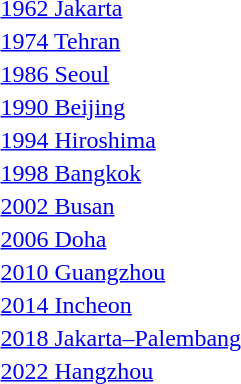<table>
<tr>
<td><a href='#'>1962 Jakarta</a></td>
<td></td>
<td></td>
<td></td>
</tr>
<tr>
<td><a href='#'>1974 Tehran</a></td>
<td></td>
<td></td>
<td></td>
</tr>
<tr>
<td><a href='#'>1986 Seoul</a></td>
<td></td>
<td></td>
<td></td>
</tr>
<tr>
<td><a href='#'>1990 Beijing</a></td>
<td></td>
<td></td>
<td></td>
</tr>
<tr>
<td><a href='#'>1994 Hiroshima</a></td>
<td></td>
<td></td>
<td></td>
</tr>
<tr>
<td><a href='#'>1998 Bangkok</a></td>
<td></td>
<td></td>
<td></td>
</tr>
<tr>
<td><a href='#'>2002 Busan</a></td>
<td></td>
<td></td>
<td></td>
</tr>
<tr>
<td rowspan=2><a href='#'>2006 Doha</a></td>
<td rowspan=2></td>
<td rowspan=2></td>
<td></td>
</tr>
<tr>
<td></td>
</tr>
<tr>
<td rowspan=2><a href='#'>2010 Guangzhou</a></td>
<td rowspan=2></td>
<td rowspan=2></td>
<td></td>
</tr>
<tr>
<td></td>
</tr>
<tr>
<td rowspan=2><a href='#'>2014 Incheon</a></td>
<td rowspan=2></td>
<td rowspan=2></td>
<td></td>
</tr>
<tr>
<td></td>
</tr>
<tr>
<td rowspan=2><a href='#'>2018 Jakarta–Palembang</a></td>
<td rowspan=2></td>
<td rowspan=2></td>
<td></td>
</tr>
<tr>
<td></td>
</tr>
<tr>
<td rowspan=2><a href='#'>2022 Hangzhou</a></td>
<td rowspan=2></td>
<td rowspan=2></td>
<td></td>
</tr>
<tr>
<td></td>
</tr>
</table>
